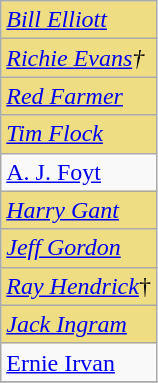<table class="wikitable" style="float:left;">
<tr>
<td style="background:#eedd82"><em><a href='#'>Bill Elliott</a></em></td>
</tr>
<tr>
<td style="background:#eedd82"><em><a href='#'>Richie Evans</a>†</em></td>
</tr>
<tr>
<td style="background:#eedd82"><em><a href='#'>Red Farmer</a></em></td>
</tr>
<tr>
<td style="background:#eedd82"><em><a href='#'>Tim Flock</a></em></td>
</tr>
<tr>
<td><a href='#'>A. J. Foyt</a></td>
</tr>
<tr>
<td style="background:#eedd82"><em><a href='#'>Harry Gant</a></em></td>
</tr>
<tr>
<td style="background:#eedd82"><em><a href='#'>Jeff Gordon</a></em></td>
</tr>
<tr>
<td style="background:#eedd82"><em><a href='#'>Ray Hendrick</a></em>†</td>
</tr>
<tr>
<td style="background:#eedd82"><em><a href='#'>Jack Ingram</a></em></td>
</tr>
<tr>
<td><a href='#'>Ernie Irvan</a></td>
</tr>
<tr>
</tr>
</table>
